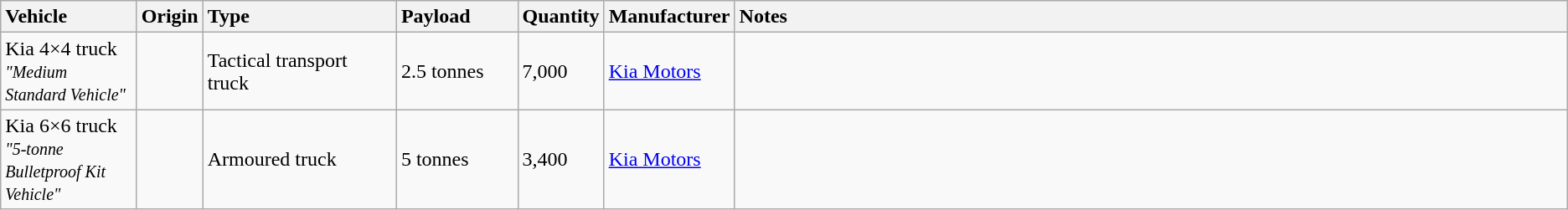<table class="wikitable sortable">
<tr>
<th style="text-align:left; width:9%;">Vehicle</th>
<th>Origin</th>
<th style="text-align:left; width:13%;">Type</th>
<th style="text-align:left; width:8%;">Payload</th>
<th style="text-align:left; width:4%;">Quantity</th>
<th style="text-align:left; width:8%;">Manufacturer</th>
<th style="text-align:left; width:58%;">Notes</th>
</tr>
<tr>
<td>Kia 4×4 truck<br><small><em>"Medium Standard Vehicle"</em></small></td>
<td></td>
<td>Tactical transport truck</td>
<td>2.5 tonnes</td>
<td>7,000</td>
<td><a href='#'>Kia Motors</a></td>
<td></td>
</tr>
<tr>
<td>Kia 6×6 truck<br><small><em>"5-tonne Bulletproof Kit Vehicle"</em></small></td>
<td></td>
<td>Armoured truck</td>
<td>5 tonnes</td>
<td>3,400</td>
<td><a href='#'>Kia Motors</a></td>
<td></td>
</tr>
</table>
